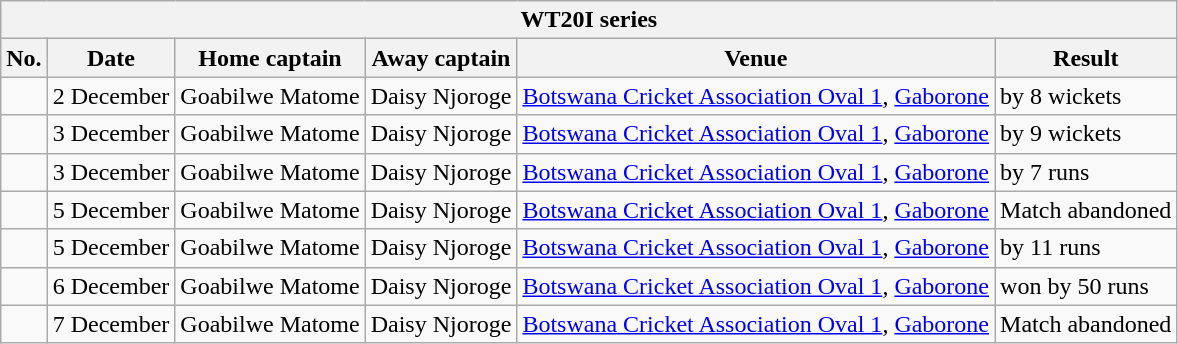<table class="wikitable">
<tr>
<th colspan="8">WT20I series</th>
</tr>
<tr>
<th>No.</th>
<th>Date</th>
<th>Home captain</th>
<th>Away captain</th>
<th>Venue</th>
<th>Result</th>
</tr>
<tr>
<td></td>
<td>2 December</td>
<td>Goabilwe Matome</td>
<td>Daisy Njoroge</td>
<td><a href='#'>Botswana Cricket Association Oval 1</a>, <a href='#'>Gaborone</a></td>
<td> by 8 wickets</td>
</tr>
<tr>
<td></td>
<td>3 December</td>
<td>Goabilwe Matome</td>
<td>Daisy Njoroge</td>
<td><a href='#'>Botswana Cricket Association Oval 1</a>, <a href='#'>Gaborone</a></td>
<td> by 9 wickets</td>
</tr>
<tr>
<td></td>
<td>3 December</td>
<td>Goabilwe Matome</td>
<td>Daisy Njoroge</td>
<td><a href='#'>Botswana Cricket Association Oval 1</a>, <a href='#'>Gaborone</a></td>
<td> by 7 runs</td>
</tr>
<tr>
<td></td>
<td>5 December</td>
<td>Goabilwe Matome</td>
<td>Daisy Njoroge</td>
<td><a href='#'>Botswana Cricket Association Oval 1</a>, <a href='#'>Gaborone</a></td>
<td>Match abandoned</td>
</tr>
<tr>
<td></td>
<td>5 December</td>
<td>Goabilwe Matome</td>
<td>Daisy Njoroge</td>
<td><a href='#'>Botswana Cricket Association Oval 1</a>, <a href='#'>Gaborone</a></td>
<td> by 11 runs</td>
</tr>
<tr>
<td></td>
<td>6 December</td>
<td>Goabilwe Matome</td>
<td>Daisy Njoroge</td>
<td><a href='#'>Botswana Cricket Association Oval 1</a>, <a href='#'>Gaborone</a></td>
<td> won by 50 runs</td>
</tr>
<tr>
<td></td>
<td>7 December</td>
<td>Goabilwe Matome</td>
<td>Daisy Njoroge</td>
<td><a href='#'>Botswana Cricket Association Oval 1</a>, <a href='#'>Gaborone</a></td>
<td>Match abandoned</td>
</tr>
</table>
